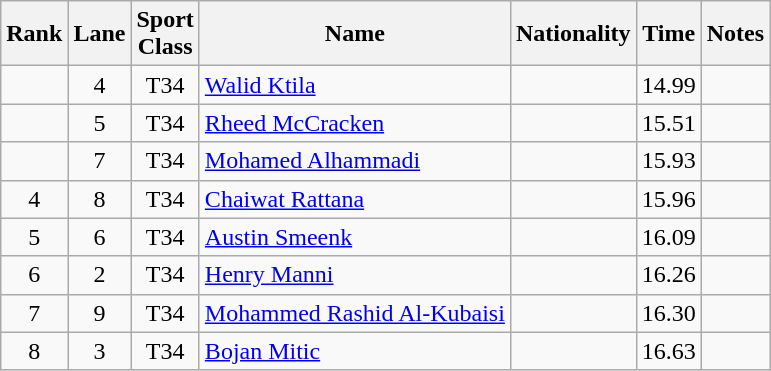<table class="wikitable sortable" style="text-align:center">
<tr>
<th>Rank</th>
<th>Lane</th>
<th>Sport<br>Class</th>
<th>Name</th>
<th>Nationality</th>
<th>Time</th>
<th>Notes</th>
</tr>
<tr>
<td></td>
<td>4</td>
<td>T34</td>
<td align=left><a href='#'>Walid Ktila</a></td>
<td align=left></td>
<td>14.99</td>
<td></td>
</tr>
<tr>
<td></td>
<td>5</td>
<td>T34</td>
<td align=left><a href='#'>Rheed McCracken</a></td>
<td align=left></td>
<td>15.51</td>
<td></td>
</tr>
<tr>
<td></td>
<td>7</td>
<td>T34</td>
<td align=left><a href='#'>Mohamed Alhammadi</a></td>
<td align=left></td>
<td>15.93</td>
<td></td>
</tr>
<tr>
<td>4</td>
<td>8</td>
<td>T34</td>
<td align=left><a href='#'>Chaiwat Rattana</a></td>
<td align=left></td>
<td>15.96</td>
<td></td>
</tr>
<tr>
<td>5</td>
<td>6</td>
<td>T34</td>
<td align=left><a href='#'>Austin Smeenk</a></td>
<td align=left></td>
<td>16.09</td>
<td></td>
</tr>
<tr>
<td>6</td>
<td>2</td>
<td>T34</td>
<td align=left><a href='#'>Henry Manni</a></td>
<td align=left></td>
<td>16.26</td>
<td></td>
</tr>
<tr>
<td>7</td>
<td>9</td>
<td>T34</td>
<td align=left><a href='#'>Mohammed Rashid Al-Kubaisi</a></td>
<td align=left></td>
<td>16.30</td>
<td></td>
</tr>
<tr>
<td>8</td>
<td>3</td>
<td>T34</td>
<td align=left><a href='#'>Bojan Mitic</a></td>
<td align=left></td>
<td>16.63</td>
<td></td>
</tr>
</table>
